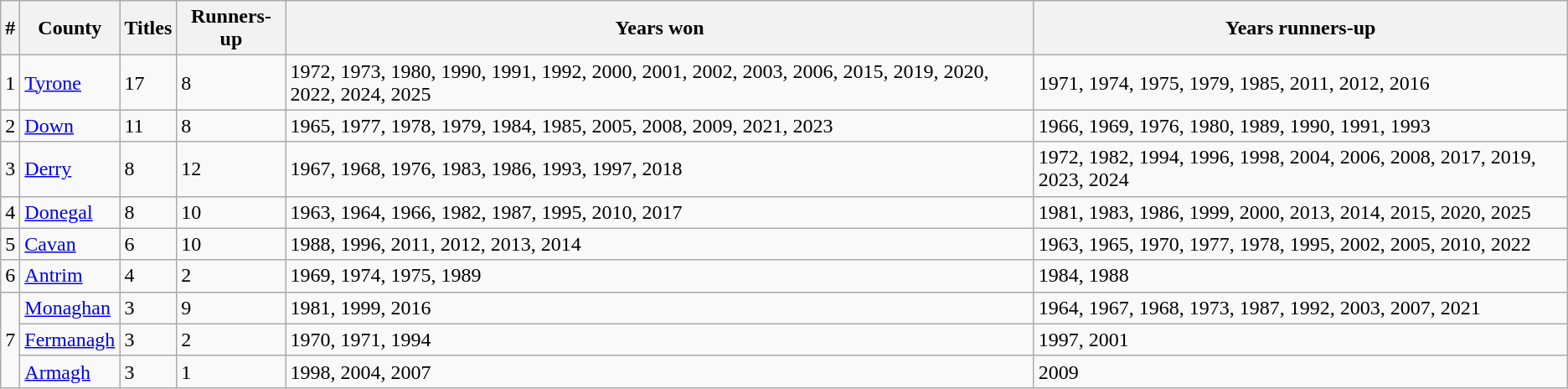<table class="wikitable">
<tr>
<th>#</th>
<th>County</th>
<th>Titles</th>
<th>Runners-up</th>
<th>Years won</th>
<th>Years runners-up</th>
</tr>
<tr>
<td>1</td>
<td><a href='#'>Tyrone</a></td>
<td>17</td>
<td>8</td>
<td>1972, 1973, 1980, 1990, 1991, 1992, 2000, 2001, 2002, 2003, 2006, 2015, 2019, 2020, 2022, 2024, 2025</td>
<td>1971, 1974, 1975, 1979, 1985, 2011, 2012, 2016</td>
</tr>
<tr>
<td>2</td>
<td><a href='#'>Down</a></td>
<td>11</td>
<td>8</td>
<td>1965, 1977, 1978, 1979, 1984, 1985, 2005, 2008, 2009, 2021, 2023</td>
<td>1966, 1969, 1976, 1980, 1989, 1990, 1991, 1993</td>
</tr>
<tr>
<td>3</td>
<td><a href='#'>Derry</a></td>
<td>8</td>
<td>12</td>
<td>1967, 1968, 1976, 1983, 1986, 1993, 1997, 2018</td>
<td>1972, 1982, 1994, 1996, 1998, 2004, 2006, 2008, 2017, 2019, 2023, 2024</td>
</tr>
<tr>
<td>4</td>
<td><a href='#'>Donegal</a></td>
<td>8</td>
<td>10</td>
<td>1963, 1964, 1966, 1982, 1987, 1995, 2010, 2017</td>
<td>1981, 1983, 1986, 1999, 2000, 2013, 2014, 2015, 2020, 2025</td>
</tr>
<tr>
<td>5</td>
<td><a href='#'>Cavan</a></td>
<td>6</td>
<td>10</td>
<td>1988, 1996, 2011, 2012, 2013, 2014</td>
<td>1963, 1965, 1970, 1977, 1978, 1995, 2002, 2005, 2010, 2022</td>
</tr>
<tr>
<td>6</td>
<td><a href='#'>Antrim</a></td>
<td>4</td>
<td>2</td>
<td>1969, 1974, 1975, 1989</td>
<td>1984, 1988</td>
</tr>
<tr>
<td rowspan=3>7</td>
<td><a href='#'>Monaghan</a></td>
<td>3</td>
<td>9</td>
<td>1981, 1999, 2016</td>
<td>1964, 1967, 1968, 1973, 1987, 1992, 2003, 2007, 2021</td>
</tr>
<tr>
<td><a href='#'>Fermanagh</a></td>
<td>3</td>
<td>2</td>
<td>1970, 1971, 1994</td>
<td>1997, 2001</td>
</tr>
<tr>
<td><a href='#'>Armagh</a></td>
<td>3</td>
<td>1</td>
<td>1998, 2004, 2007</td>
<td>2009</td>
</tr>
</table>
